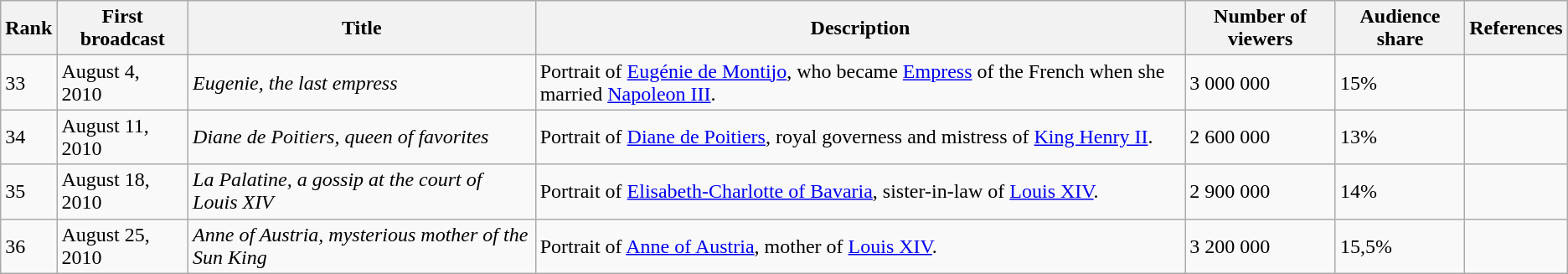<table class="wikitable">
<tr>
<th>Rank</th>
<th>First broadcast</th>
<th>Title</th>
<th>Description</th>
<th>Number of viewers</th>
<th>Audience share</th>
<th>References</th>
</tr>
<tr>
<td>33</td>
<td>August 4, 2010</td>
<td><em>Eugenie, the last empress</em></td>
<td>Portrait of <a href='#'>Eugénie de Montijo</a>, who became <a href='#'>Empress</a> of the French when she married <a href='#'>Napoleon III</a>.</td>
<td>3 000 000</td>
<td>15%</td>
<td></td>
</tr>
<tr>
<td>34</td>
<td>August 11, 2010</td>
<td><em>Diane de Poitiers, queen of favorites</em></td>
<td>Portrait of <a href='#'>Diane de Poitiers</a>, royal governess and mistress of <a href='#'>King Henry II</a>.</td>
<td>2 600 000</td>
<td>13%</td>
<td></td>
</tr>
<tr>
<td>35</td>
<td>August 18, 2010</td>
<td><em>La Palatine, a gossip at the court of Louis XIV</em></td>
<td>Portrait of <a href='#'>Elisabeth-Charlotte of Bavaria</a>, sister-in-law of <a href='#'>Louis XIV</a>.</td>
<td>2 900 000</td>
<td>14%</td>
<td></td>
</tr>
<tr>
<td>36</td>
<td>August 25, 2010</td>
<td><em>Anne of Austria, mysterious mother of the Sun King</em></td>
<td>Portrait of <a href='#'>Anne of Austria</a>, mother of <a href='#'>Louis XIV</a>.</td>
<td>3 200 000</td>
<td>15,5%</td>
<td></td>
</tr>
</table>
